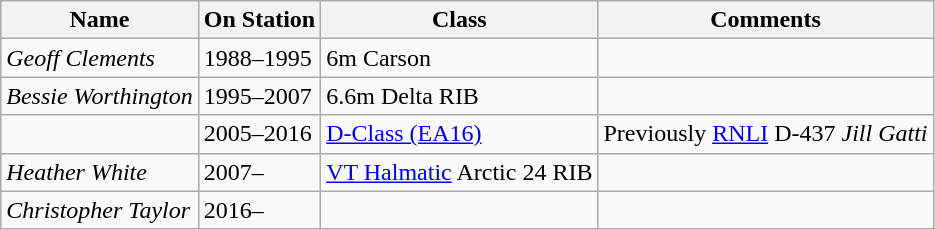<table class="wikitable">
<tr>
<th>Name</th>
<th>On Station</th>
<th>Class</th>
<th>Comments</th>
</tr>
<tr>
<td><em>Geoff Clements</em></td>
<td>1988–1995</td>
<td>6m Carson</td>
<td></td>
</tr>
<tr>
<td><em>Bessie Worthington</em></td>
<td>1995–2007</td>
<td>6.6m Delta RIB</td>
<td></td>
</tr>
<tr>
<td></td>
<td>2005–2016</td>
<td><a href='#'>D-Class (EA16)</a></td>
<td>Previously <a href='#'>RNLI</a> D-437 <em>Jill Gatti</em></td>
</tr>
<tr>
<td><em>Heather White</em></td>
<td>2007–</td>
<td><a href='#'>VT Halmatic</a> Arctic 24 RIB</td>
<td></td>
</tr>
<tr>
<td><em>Christopher Taylor</em></td>
<td>2016–</td>
<td></td>
<td></td>
</tr>
</table>
